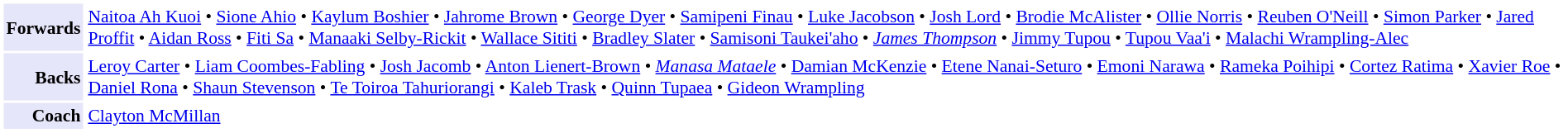<table cellpadding="2" style="border: 1px solid white; font-size:90%;">
<tr>
<td style="text-align:right" bgcolor="lavender"><strong>Forwards</strong></td>
<td style="text-align:left"><a href='#'>Naitoa Ah Kuoi</a> • <a href='#'>Sione Ahio</a> • <a href='#'>Kaylum Boshier</a> • <a href='#'>Jahrome Brown</a> • <a href='#'>George Dyer</a> • <a href='#'>Samipeni Finau</a> • <a href='#'>Luke Jacobson</a> • <a href='#'>Josh Lord</a> • <a href='#'>Brodie McAlister</a> • <a href='#'>Ollie Norris</a> • <a href='#'>Reuben O'Neill</a> • <a href='#'>Simon Parker</a> • <a href='#'>Jared Proffit</a> • <a href='#'>Aidan Ross</a> • <a href='#'>Fiti Sa</a> • <a href='#'>Manaaki Selby-Rickit</a> • <a href='#'>Wallace Sititi</a> • <a href='#'>Bradley Slater</a> • <a href='#'>Samisoni Taukei'aho</a> • <em><a href='#'>James Thompson</a></em> • <a href='#'>Jimmy Tupou</a> • <a href='#'>Tupou Vaa'i</a> • <a href='#'>Malachi Wrampling-Alec</a></td>
</tr>
<tr>
<td style="text-align:right" bgcolor="lavender"><strong>Backs</strong></td>
<td style="text-align:left"><a href='#'>Leroy Carter</a> • <a href='#'>Liam Coombes-Fabling</a> • <a href='#'>Josh Jacomb</a> • <a href='#'>Anton Lienert-Brown</a> • <em><a href='#'>Manasa Mataele</a></em> • <a href='#'>Damian McKenzie</a> • <a href='#'>Etene Nanai-Seturo</a> • <a href='#'>Emoni Narawa</a> • <a href='#'>Rameka Poihipi</a> • <a href='#'>Cortez Ratima</a> • <a href='#'>Xavier Roe</a> • <a href='#'>Daniel Rona</a> • <a href='#'>Shaun Stevenson</a> • <a href='#'>Te Toiroa Tahuriorangi</a> • <a href='#'>Kaleb Trask</a> • <a href='#'>Quinn Tupaea</a> • <a href='#'>Gideon Wrampling</a></td>
</tr>
<tr>
<td style="text-align:right" bgcolor="lavender"><strong>Coach</strong></td>
<td style="text-align:left"><a href='#'>Clayton McMillan</a></td>
</tr>
</table>
